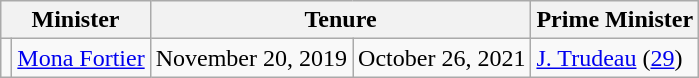<table class="wikitable">
<tr>
<th colspan="2">Minister</th>
<th colspan="2">Tenure</th>
<th>Prime Minister</th>
</tr>
<tr>
<td></td>
<td><a href='#'>Mona Fortier</a></td>
<td>November 20, 2019</td>
<td>October 26, 2021</td>
<td><a href='#'>J. Trudeau</a> (<a href='#'>29</a>)</td>
</tr>
</table>
